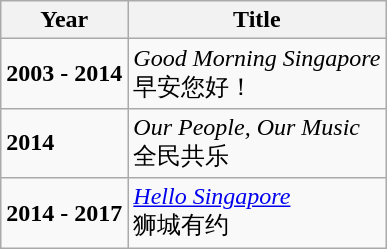<table class="wikitable">
<tr>
<th>Year</th>
<th>Title</th>
</tr>
<tr>
<td><strong>2003 - 2014</strong></td>
<td><em>Good Morning Singapore</em> <br> 早安您好！</td>
</tr>
<tr>
<td><strong>2014</strong></td>
<td><em>Our People, Our Music</em> <br> 全民共乐</td>
</tr>
<tr>
<td><strong>2014 - 2017</strong></td>
<td><em><a href='#'>Hello Singapore</a></em> <br> 狮城有约</td>
</tr>
</table>
